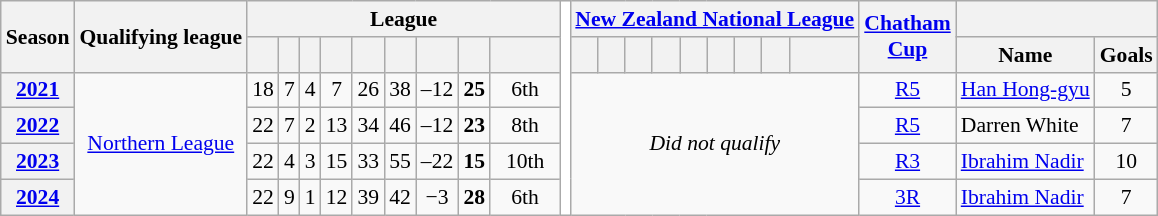<table class="wikitable" style="font-size:90%; text-align:center;">
<tr>
<th rowspan=2>Season</th>
<th rowspan=2>Qualifying league</th>
<th colspan=9>League</th>
<th style="background:white" rowspan=8></th>
<th colspan=9><a href='#'>New Zealand National League</a></th>
<th rowspan=2 width=40px><a href='#'>Chatham<br>Cup</a></th>
<th colspan=2></th>
</tr>
<tr>
<th></th>
<th></th>
<th></th>
<th></th>
<th></th>
<th></th>
<th></th>
<th></th>
<th width=40px></th>
<th></th>
<th></th>
<th></th>
<th></th>
<th></th>
<th></th>
<th></th>
<th></th>
<th width=40px></th>
<th>Name</th>
<th>Goals</th>
</tr>
<tr>
<th><a href='#'>2021</a></th>
<td rowspan=4><a href='#'>Northern League</a></td>
<td>18</td>
<td>7</td>
<td>4</td>
<td>7</td>
<td>26</td>
<td>38</td>
<td>–12</td>
<td><strong>25</strong></td>
<td>6th</td>
<td colspan=9 rowspan=4><em>Did not qualify</em></td>
<td><a href='#'>R5</a></td>
<td style=text-align:left> <a href='#'>Han Hong-gyu</a></td>
<td>5</td>
</tr>
<tr>
<th><a href='#'>2022</a></th>
<td>22</td>
<td>7</td>
<td>2</td>
<td>13</td>
<td>34</td>
<td>46</td>
<td>–12</td>
<td><strong>23</strong></td>
<td>8th</td>
<td><a href='#'>R5</a></td>
<td style=text-align:left> Darren White</td>
<td>7</td>
</tr>
<tr>
<th><a href='#'>2023</a></th>
<td>22</td>
<td>4</td>
<td>3</td>
<td>15</td>
<td>33</td>
<td>55</td>
<td>–22</td>
<td><strong>15</strong></td>
<td>10th</td>
<td><a href='#'>R3</a></td>
<td align=left> <a href='#'>Ibrahim Nadir</a></td>
<td>10</td>
</tr>
<tr>
<th><a href='#'>2024</a></th>
<td>22</td>
<td>9</td>
<td>1</td>
<td>12</td>
<td>39</td>
<td>42</td>
<td>−3</td>
<td><strong>28</strong></td>
<td>6th</td>
<td><a href='#'>3R</a></td>
<td style=text-align:left> <a href='#'>Ibrahim Nadir</a></td>
<td>7</td>
</tr>
</table>
